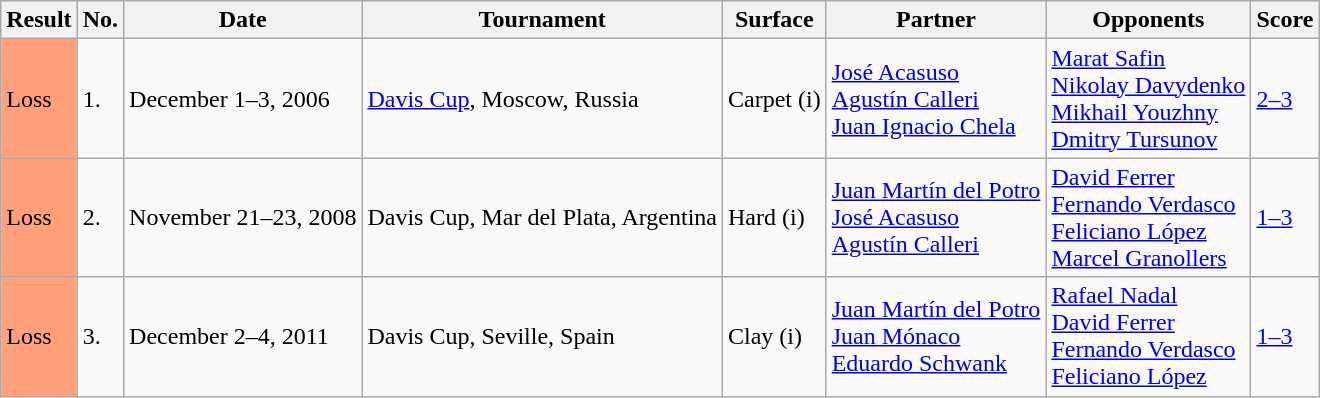<table class="sortable wikitable">
<tr>
<th>Result</th>
<th>No.</th>
<th>Date</th>
<th>Tournament</th>
<th>Surface</th>
<th>Partner</th>
<th>Opponents</th>
<th class="unsortable">Score</th>
</tr>
<tr>
<td bgcolor="ffa07a">Loss</td>
<td>1.</td>
<td>December 1–3, 2006</td>
<td><a href='#'>Davis Cup</a>, Moscow, Russia</td>
<td>Carpet (i)</td>
<td> <a href='#'>José Acasuso</a><br> <a href='#'>Agustín Calleri</a><br> <a href='#'>Juan Ignacio Chela</a></td>
<td> <a href='#'>Marat Safin</a><br> <a href='#'>Nikolay Davydenko</a><br>  <a href='#'>Mikhail Youzhny</a><br>  <a href='#'>Dmitry Tursunov</a></td>
<td><a href='#'>2–3</a></td>
</tr>
<tr>
<td bgcolor="ffa07a">Loss</td>
<td>2.</td>
<td>November 21–23, 2008</td>
<td>Davis Cup, Mar del Plata, Argentina</td>
<td>Hard (i)</td>
<td> <a href='#'>Juan Martín del Potro</a><br> <a href='#'>José Acasuso</a><br> <a href='#'>Agustín Calleri</a></td>
<td> <a href='#'>David Ferrer</a><br> <a href='#'>Fernando Verdasco</a><br>  <a href='#'>Feliciano López</a><br> <a href='#'>Marcel Granollers</a></td>
<td><a href='#'>1–3</a></td>
</tr>
<tr>
<td bgcolor="ffa07a">Loss</td>
<td>3.</td>
<td>December 2–4, 2011</td>
<td>Davis Cup, Seville, Spain</td>
<td>Clay (i)</td>
<td> <a href='#'>Juan Martín del Potro</a><br> <a href='#'>Juan Mónaco</a><br> <a href='#'>Eduardo Schwank</a></td>
<td> <a href='#'>Rafael Nadal</a><br> <a href='#'>David Ferrer</a><br> <a href='#'>Fernando Verdasco</a><br> <a href='#'>Feliciano López</a></td>
<td><a href='#'>1–3</a></td>
</tr>
</table>
